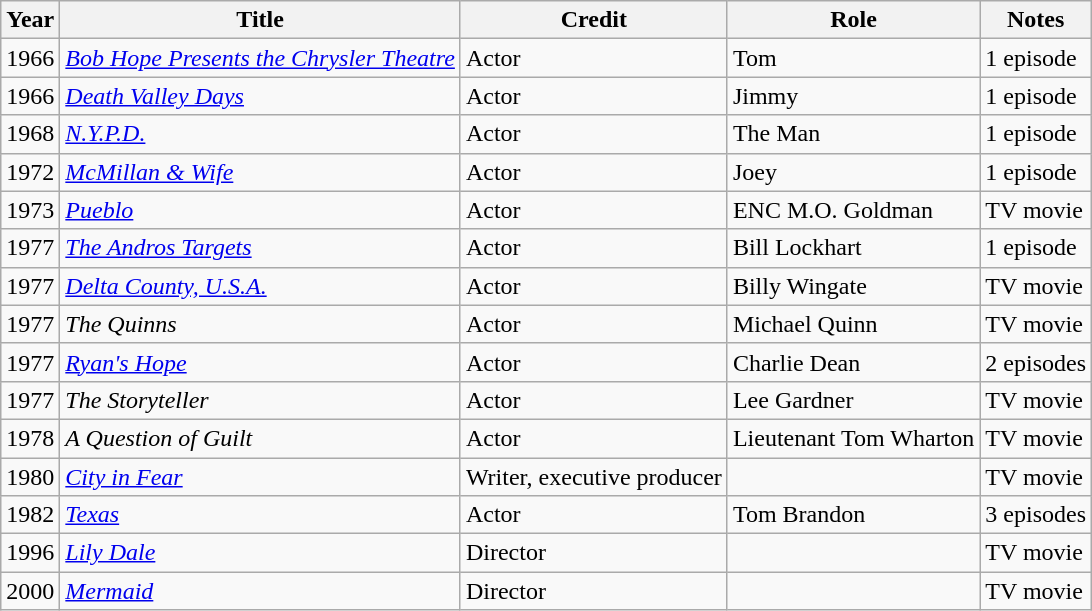<table class="wikitable">
<tr>
<th>Year</th>
<th>Title</th>
<th>Credit</th>
<th>Role</th>
<th>Notes</th>
</tr>
<tr>
<td>1966</td>
<td><em><a href='#'>Bob Hope Presents the Chrysler Theatre</a></em></td>
<td>Actor</td>
<td>Tom</td>
<td>1 episode</td>
</tr>
<tr>
<td>1966</td>
<td><em><a href='#'>Death Valley Days</a></em></td>
<td>Actor</td>
<td>Jimmy</td>
<td>1 episode</td>
</tr>
<tr>
<td>1968</td>
<td><em><a href='#'>N.Y.P.D.</a></em></td>
<td>Actor</td>
<td>The Man</td>
<td>1 episode</td>
</tr>
<tr>
<td>1972</td>
<td><em><a href='#'>McMillan & Wife</a></em></td>
<td>Actor</td>
<td>Joey</td>
<td>1 episode</td>
</tr>
<tr>
<td>1973</td>
<td><em><a href='#'>Pueblo</a></em></td>
<td>Actor</td>
<td>ENC M.O. Goldman</td>
<td>TV movie</td>
</tr>
<tr>
<td>1977</td>
<td><em><a href='#'>The Andros Targets</a></em></td>
<td>Actor</td>
<td>Bill Lockhart</td>
<td>1 episode</td>
</tr>
<tr>
<td>1977</td>
<td><em><a href='#'>Delta County, U.S.A.</a></em></td>
<td>Actor</td>
<td>Billy Wingate</td>
<td>TV movie</td>
</tr>
<tr>
<td>1977</td>
<td><em>The Quinns</em></td>
<td>Actor</td>
<td>Michael Quinn</td>
<td>TV movie</td>
</tr>
<tr>
<td>1977</td>
<td><em><a href='#'>Ryan's Hope</a></em></td>
<td>Actor</td>
<td>Charlie Dean</td>
<td>2 episodes</td>
</tr>
<tr>
<td>1977</td>
<td><em>The Storyteller</em></td>
<td>Actor</td>
<td>Lee Gardner</td>
<td>TV movie</td>
</tr>
<tr>
<td>1978</td>
<td><em>A Question of Guilt</em></td>
<td>Actor</td>
<td>Lieutenant Tom Wharton</td>
<td>TV movie</td>
</tr>
<tr>
<td>1980</td>
<td><em><a href='#'>City in Fear</a></em></td>
<td>Writer, executive producer</td>
<td></td>
<td>TV movie</td>
</tr>
<tr>
<td>1982</td>
<td><em><a href='#'>Texas</a></em></td>
<td>Actor</td>
<td>Tom Brandon</td>
<td>3 episodes</td>
</tr>
<tr>
<td>1996</td>
<td><em><a href='#'>Lily Dale</a></em></td>
<td>Director</td>
<td></td>
<td>TV movie</td>
</tr>
<tr>
<td>2000</td>
<td><em><a href='#'>Mermaid</a></em></td>
<td>Director</td>
<td></td>
<td>TV movie</td>
</tr>
</table>
